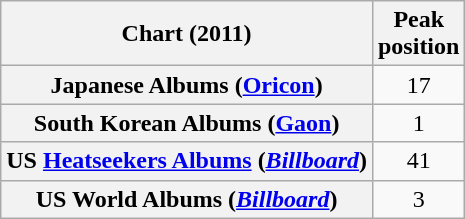<table class="wikitable plainrowheaders sortable" style="text-align:center">
<tr>
<th>Chart (2011)</th>
<th>Peak<br>position</th>
</tr>
<tr>
<th scope="row">Japanese Albums (<a href='#'>Oricon</a>)</th>
<td>17</td>
</tr>
<tr>
<th scope="row">South Korean Albums (<a href='#'>Gaon</a>)</th>
<td>1</td>
</tr>
<tr>
<th scope="row">US <a href='#'>Heatseekers Albums</a> (<em><a href='#'>Billboard</a></em>)</th>
<td>41</td>
</tr>
<tr>
<th scope="row">US World Albums (<em><a href='#'>Billboard</a></em>)</th>
<td>3</td>
</tr>
</table>
